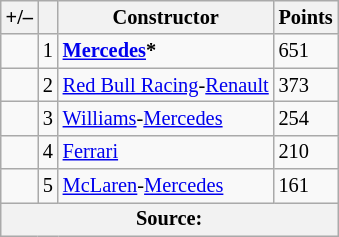<table class="wikitable" style="font-size: 85%;">
<tr>
<th scope="col">+/–</th>
<th scope="col"></th>
<th scope="col">Constructor</th>
<th scope="col">Points</th>
</tr>
<tr>
<td></td>
<td align="center">1</td>
<td> <strong><a href='#'>Mercedes</a>*</strong></td>
<td>651</td>
</tr>
<tr>
<td></td>
<td align="center">2</td>
<td> <a href='#'>Red Bull Racing</a>-<a href='#'>Renault</a></td>
<td>373</td>
</tr>
<tr>
<td></td>
<td align="center">3</td>
<td> <a href='#'>Williams</a>-<a href='#'>Mercedes</a></td>
<td>254</td>
</tr>
<tr>
<td></td>
<td align="center">4</td>
<td> <a href='#'>Ferrari</a></td>
<td>210</td>
</tr>
<tr>
<td></td>
<td align="center">5</td>
<td> <a href='#'>McLaren</a>-<a href='#'>Mercedes</a></td>
<td>161</td>
</tr>
<tr>
<th colspan="4">Source:</th>
</tr>
</table>
